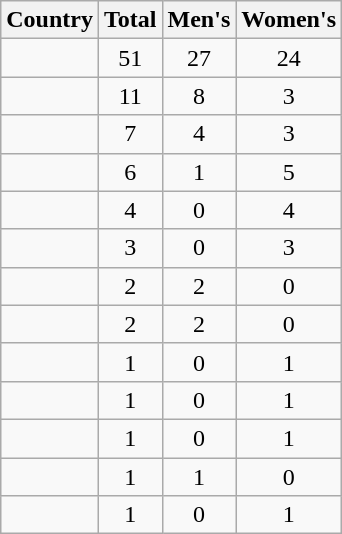<table class="wikitable sortable" style="text-align:center">
<tr>
<th>Country</th>
<th>Total</th>
<th>Men's</th>
<th>Women's</th>
</tr>
<tr>
<td align=left></td>
<td>51</td>
<td>27</td>
<td>24</td>
</tr>
<tr>
<td align=left></td>
<td>11</td>
<td>8</td>
<td>3</td>
</tr>
<tr>
<td align=left></td>
<td>7</td>
<td>4</td>
<td>3</td>
</tr>
<tr>
<td align=left></td>
<td>6</td>
<td>1</td>
<td>5</td>
</tr>
<tr>
<td align=left></td>
<td>4</td>
<td>0</td>
<td>4</td>
</tr>
<tr>
<td align=left></td>
<td>3</td>
<td>0</td>
<td>3</td>
</tr>
<tr>
<td align=left></td>
<td>2</td>
<td>2</td>
<td>0</td>
</tr>
<tr>
<td align=left></td>
<td>2</td>
<td>2</td>
<td>0</td>
</tr>
<tr>
<td align=left></td>
<td>1</td>
<td>0</td>
<td>1</td>
</tr>
<tr>
<td align=left></td>
<td>1</td>
<td>0</td>
<td>1</td>
</tr>
<tr>
<td align=left></td>
<td>1</td>
<td>0</td>
<td>1</td>
</tr>
<tr>
<td align=left></td>
<td>1</td>
<td>1</td>
<td>0</td>
</tr>
<tr>
<td align=left></td>
<td>1</td>
<td>0</td>
<td>1</td>
</tr>
</table>
